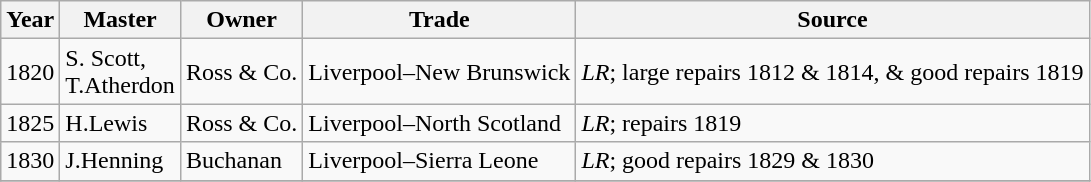<table class="sortable wikitable">
<tr>
<th>Year</th>
<th>Master</th>
<th>Owner</th>
<th>Trade</th>
<th>Source</th>
</tr>
<tr>
<td>1820</td>
<td>S. Scott,<br>T.Atherdon</td>
<td>Ross & Co.</td>
<td>Liverpool–New Brunswick</td>
<td><em>LR</em>; large repairs 1812 & 1814, & good repairs 1819</td>
</tr>
<tr>
<td>1825</td>
<td>H.Lewis</td>
<td>Ross & Co.</td>
<td>Liverpool–North Scotland</td>
<td><em>LR</em>; repairs 1819</td>
</tr>
<tr>
<td>1830</td>
<td>J.Henning</td>
<td>Buchanan</td>
<td>Liverpool–Sierra Leone</td>
<td><em>LR</em>; good repairs 1829 & 1830</td>
</tr>
<tr>
</tr>
</table>
